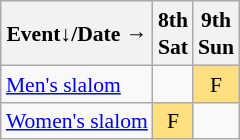<table class="wikitable" style="margin:0.5em auto; font-size:90%; line-height:1.25em; text-align:center;">
<tr>
<th>Event↓/Date →</th>
<th>8th<br>Sat</th>
<th>9th<br>Sun</th>
</tr>
<tr>
<td align="left"><a href='#'>Men's slalom</a></td>
<td></td>
<td bgcolor="#FFDF80">F</td>
</tr>
<tr>
<td align="left"><a href='#'>Women's slalom</a></td>
<td bgcolor="#FFDF80">F</td>
<td></td>
</tr>
</table>
